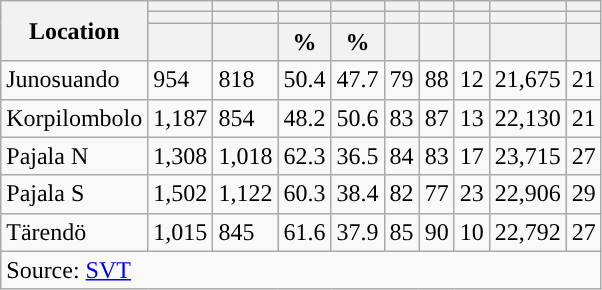<table role="presentation" class="wikitable sortable mw-collapsible">
<tr>
<th rowspan="3">Location</th>
<th></th>
<th></th>
<th></th>
<th></th>
<th></th>
<th></th>
<th></th>
<th></th>
<th></th>
</tr>
<tr>
<th></th>
<th></th>
<th style="background:"></th>
<th style="background:"></th>
<th></th>
<th></th>
<th></th>
<th></th>
<th></th>
</tr>
<tr>
<th data-sort-type="number"></th>
<th data-sort-type="number"></th>
<th data-sort-type="number">%</th>
<th data-sort-type="number">%</th>
<th data-sort-type="number"></th>
<th data-sort-type="number"></th>
<th data-sort-type="number"></th>
<th data-sort-type="number"></th>
<th data-sort-type="number"></th>
</tr>
<tr>
<td align="left">Junosuando</td>
<td>954</td>
<td>818</td>
<td>50.4</td>
<td>47.7</td>
<td>79</td>
<td>88</td>
<td>12</td>
<td>21,675</td>
<td>21</td>
</tr>
<tr>
<td align="left">Korpilombolo</td>
<td>1,187</td>
<td>854</td>
<td>48.2</td>
<td>50.6</td>
<td>83</td>
<td>87</td>
<td>13</td>
<td>22,130</td>
<td>21</td>
</tr>
<tr>
<td align="left">Pajala N</td>
<td>1,308</td>
<td>1,018</td>
<td>62.3</td>
<td>36.5</td>
<td>84</td>
<td>83</td>
<td>17</td>
<td>23,715</td>
<td>27</td>
</tr>
<tr>
<td align="left">Pajala S</td>
<td>1,502</td>
<td>1,122</td>
<td>60.3</td>
<td>38.4</td>
<td>82</td>
<td>77</td>
<td>23</td>
<td>22,906</td>
<td>29</td>
</tr>
<tr>
<td align="left">Tärendö</td>
<td>1,015</td>
<td>845</td>
<td>61.6</td>
<td>37.9</td>
<td>85</td>
<td>90</td>
<td>10</td>
<td>22,792</td>
<td>27</td>
</tr>
<tr>
<td colspan="10" align="left">Source: <a href='#'>SVT</a></td>
</tr>
</table>
